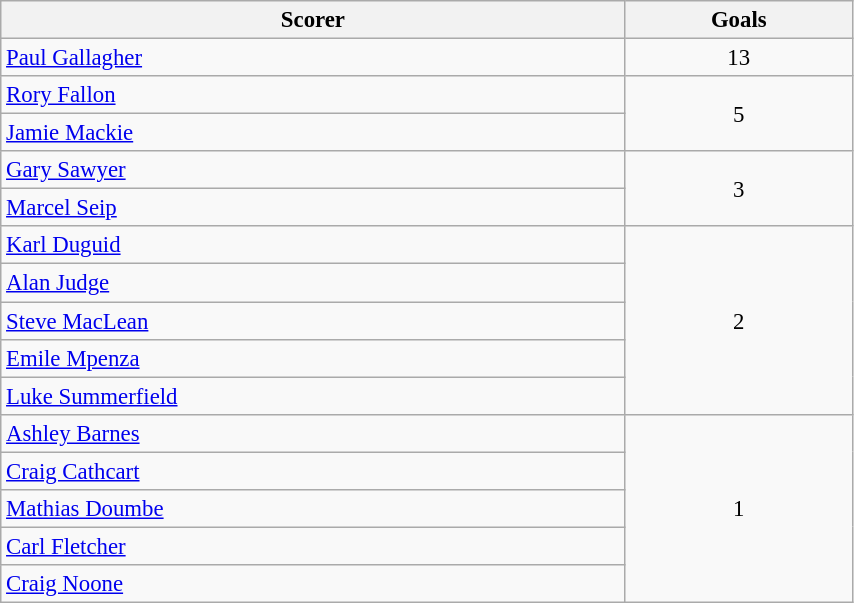<table class="wikitable" style="text-align:left; font-size:95%;width:45%;">
<tr>
<th>Scorer</th>
<th>Goals</th>
</tr>
<tr>
<td> <a href='#'>Paul Gallagher</a></td>
<td align=center>13</td>
</tr>
<tr>
<td> <a href='#'>Rory Fallon</a></td>
<td rowspan="2" style="text-align:center;">5</td>
</tr>
<tr>
<td> <a href='#'>Jamie Mackie</a></td>
</tr>
<tr>
<td> <a href='#'>Gary Sawyer</a></td>
<td rowspan="2" style="text-align:center;">3</td>
</tr>
<tr>
<td> <a href='#'>Marcel Seip</a></td>
</tr>
<tr>
<td> <a href='#'>Karl Duguid</a></td>
<td rowspan="5" style="text-align:center;">2</td>
</tr>
<tr>
<td> <a href='#'>Alan Judge</a></td>
</tr>
<tr>
<td> <a href='#'>Steve MacLean</a></td>
</tr>
<tr>
<td> <a href='#'>Emile Mpenza</a></td>
</tr>
<tr>
<td> <a href='#'>Luke Summerfield</a></td>
</tr>
<tr>
<td> <a href='#'>Ashley Barnes</a></td>
<td rowspan="5" style="text-align:center;">1</td>
</tr>
<tr>
<td> <a href='#'>Craig Cathcart</a></td>
</tr>
<tr>
<td> <a href='#'>Mathias Doumbe</a></td>
</tr>
<tr>
<td> <a href='#'>Carl Fletcher</a></td>
</tr>
<tr>
<td> <a href='#'>Craig Noone</a></td>
</tr>
</table>
